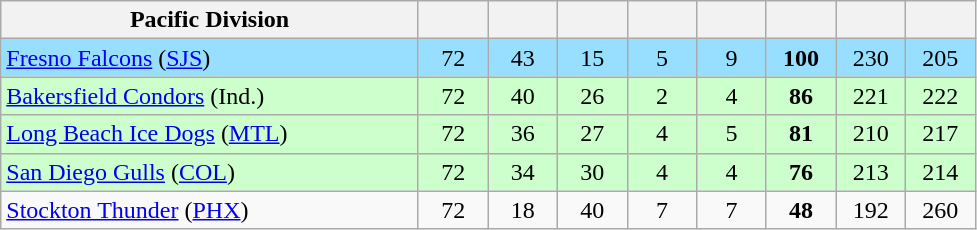<table class="wikitable sortable" style="text-align:center">
<tr>
<th style="width:30%;" class="unsortable">Pacific Division</th>
<th style="width:5%;"></th>
<th style="width:5%;"></th>
<th style="width:5%;"></th>
<th style="width:5%;"></th>
<th style="width:5%;"></th>
<th style="width:5%;"></th>
<th style="width:5%;"></th>
<th style="width:5%;"></th>
</tr>
<tr bgcolor="#97DEFF">
<td align=left><a href='#'>Fresno Falcons</a> (<a href='#'>SJS</a>)</td>
<td>72</td>
<td>43</td>
<td>15</td>
<td>5</td>
<td>9</td>
<td><strong>100</strong></td>
<td>230</td>
<td>205</td>
</tr>
<tr bgcolor="#ccffcc">
<td align=left><a href='#'>Bakersfield Condors</a> (Ind.)</td>
<td>72</td>
<td>40</td>
<td>26</td>
<td>2</td>
<td>4</td>
<td><strong>86</strong></td>
<td>221</td>
<td>222</td>
</tr>
<tr bgcolor="#ccffcc">
<td align=left><a href='#'>Long Beach Ice Dogs</a> (<a href='#'>MTL</a>)</td>
<td>72</td>
<td>36</td>
<td>27</td>
<td>4</td>
<td>5</td>
<td><strong>81</strong></td>
<td>210</td>
<td>217</td>
</tr>
<tr bgcolor="#ccffcc">
<td align=left><a href='#'>San Diego Gulls</a> (<a href='#'>COL</a>)</td>
<td>72</td>
<td>34</td>
<td>30</td>
<td>4</td>
<td>4</td>
<td><strong>76</strong></td>
<td>213</td>
<td>214</td>
</tr>
<tr>
<td align=left><a href='#'>Stockton Thunder</a> (<a href='#'>PHX</a>)</td>
<td>72</td>
<td>18</td>
<td>40</td>
<td>7</td>
<td>7</td>
<td><strong>48</strong></td>
<td>192</td>
<td>260</td>
</tr>
</table>
